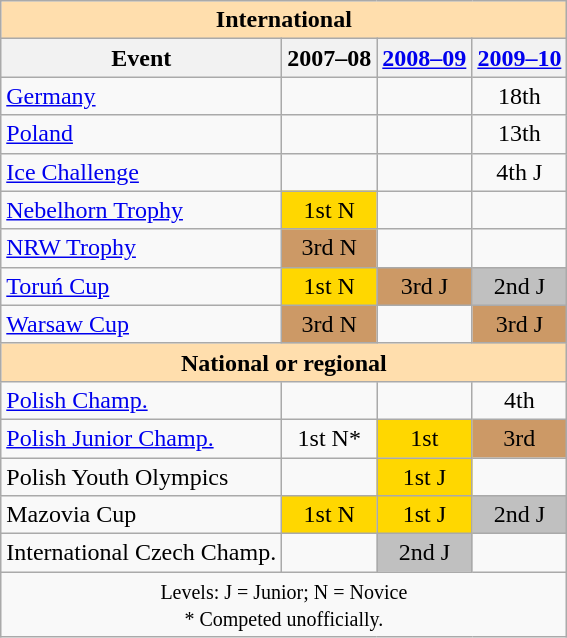<table class="wikitable" style="text-align:center">
<tr>
<th style="background-color: #ffdead; " colspan=4 align=center>International</th>
</tr>
<tr>
<th>Event</th>
<th>2007–08</th>
<th><a href='#'>2008–09</a></th>
<th><a href='#'>2009–10</a></th>
</tr>
<tr>
<td align=left> <a href='#'>Germany</a></td>
<td></td>
<td></td>
<td>18th</td>
</tr>
<tr>
<td align=left> <a href='#'>Poland</a></td>
<td></td>
<td></td>
<td>13th</td>
</tr>
<tr>
<td align=left><a href='#'>Ice Challenge</a></td>
<td></td>
<td></td>
<td>4th J</td>
</tr>
<tr>
<td align=left><a href='#'>Nebelhorn Trophy</a></td>
<td bgcolor=gold>1st N</td>
<td></td>
<td></td>
</tr>
<tr>
<td align=left><a href='#'>NRW Trophy</a></td>
<td bgcolor=cc9966>3rd N</td>
<td></td>
<td></td>
</tr>
<tr>
<td align=left><a href='#'>Toruń Cup</a></td>
<td bgcolor=gold>1st N</td>
<td bgcolor=cc9966>3rd J</td>
<td bgcolor=silver>2nd J</td>
</tr>
<tr>
<td align=left><a href='#'>Warsaw Cup</a></td>
<td bgcolor=cc9966>3rd N</td>
<td></td>
<td bgcolor=cc9966>3rd J</td>
</tr>
<tr>
<th style="background-color: #ffdead; " colspan=4 align=center>National or regional</th>
</tr>
<tr>
<td align=left><a href='#'>Polish Champ.</a></td>
<td></td>
<td></td>
<td>4th</td>
</tr>
<tr>
<td align=left><a href='#'>Polish Junior Champ.</a></td>
<td>1st N*</td>
<td bgcolor=gold>1st</td>
<td bgcolor=cc9966>3rd</td>
</tr>
<tr>
<td align=left>Polish Youth Olympics</td>
<td></td>
<td bgcolor=gold>1st J</td>
<td></td>
</tr>
<tr>
<td align=left>Mazovia Cup</td>
<td bgcolor=gold>1st N</td>
<td bgcolor=gold>1st J</td>
<td bgcolor=silver>2nd J</td>
</tr>
<tr>
<td align=left>International Czech Champ.</td>
<td></td>
<td bgcolor=silver>2nd J</td>
<td></td>
</tr>
<tr>
<td colspan=4 align=center><small> Levels: J = Junior; N = Novice <br> * Competed unofficially. </small></td>
</tr>
</table>
